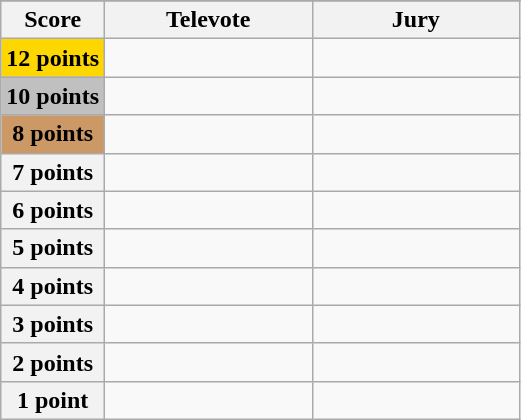<table class="wikitable">
<tr>
</tr>
<tr>
<th scope="col" width="20%">Score</th>
<th scope="col" width="40%">Televote</th>
<th scope="col" width="40%">Jury</th>
</tr>
<tr>
<th scope="row" style="background:gold">12 points</th>
<td></td>
<td></td>
</tr>
<tr>
<th scope="row" style="background:silver">10 points</th>
<td></td>
<td></td>
</tr>
<tr>
<th scope="row" style="background:#CC9966">8 points</th>
<td></td>
<td></td>
</tr>
<tr>
<th scope="row">7 points</th>
<td></td>
<td></td>
</tr>
<tr>
<th scope="row">6 points</th>
<td></td>
<td></td>
</tr>
<tr>
<th scope="row">5 points</th>
<td></td>
<td></td>
</tr>
<tr>
<th scope="row">4 points</th>
<td></td>
<td></td>
</tr>
<tr>
<th scope="row">3 points</th>
<td></td>
<td></td>
</tr>
<tr>
<th scope="row">2 points</th>
<td></td>
<td></td>
</tr>
<tr>
<th scope="row">1 point</th>
<td></td>
<td></td>
</tr>
</table>
